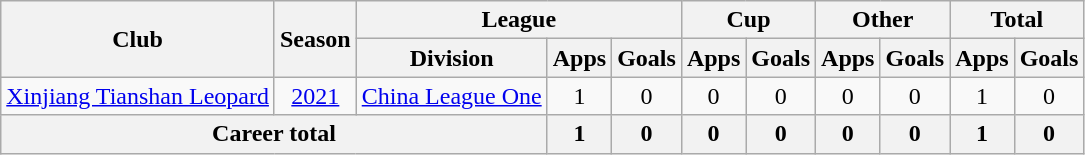<table class="wikitable" style="text-align: center">
<tr>
<th rowspan="2">Club</th>
<th rowspan="2">Season</th>
<th colspan="3">League</th>
<th colspan="2">Cup</th>
<th colspan="2">Other</th>
<th colspan="2">Total</th>
</tr>
<tr>
<th>Division</th>
<th>Apps</th>
<th>Goals</th>
<th>Apps</th>
<th>Goals</th>
<th>Apps</th>
<th>Goals</th>
<th>Apps</th>
<th>Goals</th>
</tr>
<tr>
<td><a href='#'>Xinjiang Tianshan Leopard</a></td>
<td><a href='#'>2021</a></td>
<td><a href='#'>China League One</a></td>
<td>1</td>
<td>0</td>
<td>0</td>
<td>0</td>
<td>0</td>
<td>0</td>
<td>1</td>
<td>0</td>
</tr>
<tr>
<th colspan=3>Career total</th>
<th>1</th>
<th>0</th>
<th>0</th>
<th>0</th>
<th>0</th>
<th>0</th>
<th>1</th>
<th>0</th>
</tr>
</table>
